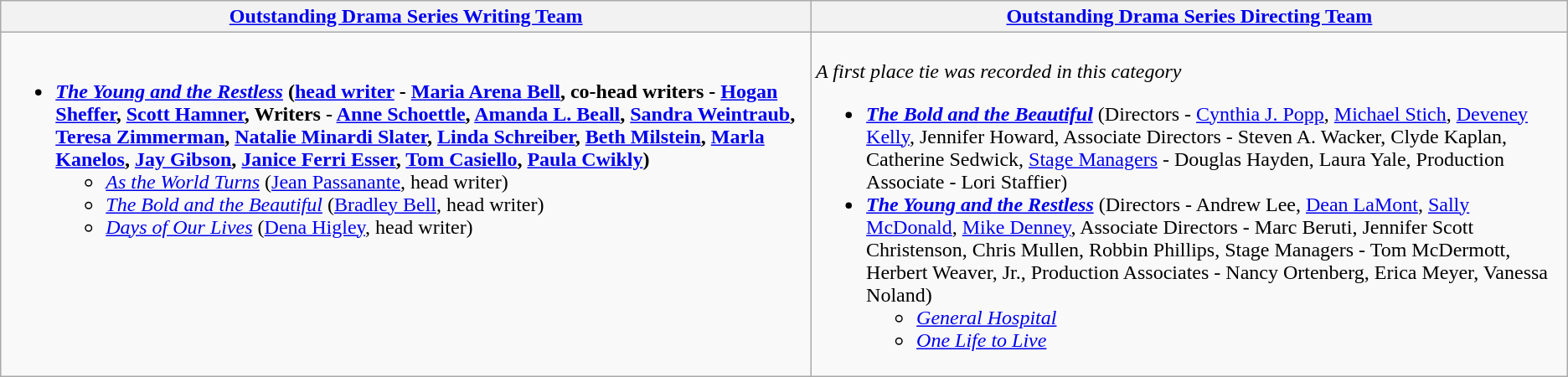<table class=wikitable style="width=100%">
<tr>
<th style="width=50%"><a href='#'>Outstanding Drama Series Writing Team</a></th>
<th style="width=50%"><a href='#'>Outstanding Drama Series Directing Team</a></th>
</tr>
<tr>
<td valign="top"><br><ul><li><strong><em><a href='#'>The Young and the Restless</a></em></strong> <strong>(<a href='#'>head writer</a> - <a href='#'>Maria Arena Bell</a>, co-head writers - <a href='#'>Hogan Sheffer</a>, <a href='#'>Scott Hamner</a>, Writers - <a href='#'>Anne Schoettle</a>, <a href='#'>Amanda L. Beall</a>, <a href='#'>Sandra Weintraub</a>, <a href='#'>Teresa Zimmerman</a>, <a href='#'>Natalie Minardi Slater</a>, <a href='#'>Linda Schreiber</a>, <a href='#'>Beth Milstein</a>, <a href='#'>Marla Kanelos</a>, <a href='#'>Jay Gibson</a>, <a href='#'>Janice Ferri Esser</a>, <a href='#'>Tom Casiello</a>, <a href='#'>Paula Cwikly</a>)</strong><ul><li><em><a href='#'>As the World Turns</a></em> (<a href='#'>Jean Passanante</a>, head writer)</li><li><em><a href='#'>The Bold and the Beautiful</a></em> (<a href='#'>Bradley Bell</a>, head writer)</li><li><em><a href='#'>Days of Our Lives</a></em> (<a href='#'>Dena Higley</a>, head writer)</li></ul></li></ul></td>
<td valign="top"><br><em>A first place tie was recorded in this category</em><ul><li><strong><em><a href='#'>The Bold and the Beautiful</a></em></strong> (Directors - <a href='#'>Cynthia J. Popp</a>, <a href='#'>Michael Stich</a>, <a href='#'>Deveney Kelly</a>, Jennifer Howard, Associate Directors - Steven A. Wacker, Clyde Kaplan, Catherine Sedwick, <a href='#'>Stage Managers</a> - Douglas Hayden, Laura Yale, Production Associate - Lori Staffier)</li><li><strong><em><a href='#'>The Young and the Restless</a></em></strong> (Directors - Andrew Lee, <a href='#'>Dean LaMont</a>, <a href='#'>Sally McDonald</a>, <a href='#'>Mike Denney</a>, Associate Directors - Marc Beruti, Jennifer Scott Christenson, Chris Mullen, Robbin Phillips, Stage Managers - Tom McDermott, Herbert Weaver, Jr., Production Associates - Nancy Ortenberg, Erica Meyer, Vanessa Noland)<ul><li><em><a href='#'>General Hospital</a></em></li><li><em><a href='#'>One Life to Live</a></em></li></ul></li></ul></td>
</tr>
</table>
